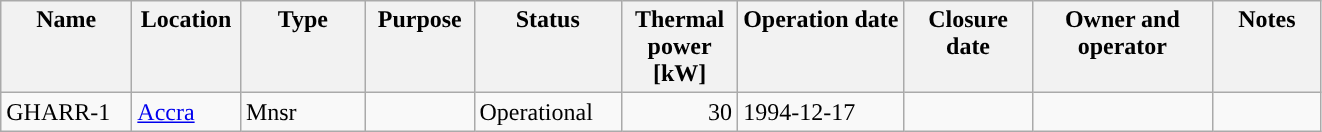<table class="wikitable" >
<tr valign="top">
<th width="80">Name</th>
<th width="65">Location</th>
<th width="76">Type</th>
<th width="65">Purpose</th>
<th width="91">Status</th>
<th width="70“">Thermal power [kW]</th>
<th width=„67“>Operation date</th>
<th width="78“">Closure date</th>
<th width="113“">Owner and operator</th>
<th width="65">Notes</th>
</tr>
<tr valign="top">
<td>GHARR-1</td>
<td><a href='#'>Accra</a></td>
<td>Mnsr</td>
<td></td>
<td>Operational</td>
<td align="right">30</td>
<td>1994-12-17</td>
<td></td>
<td></td>
<td></td>
</tr>
</table>
